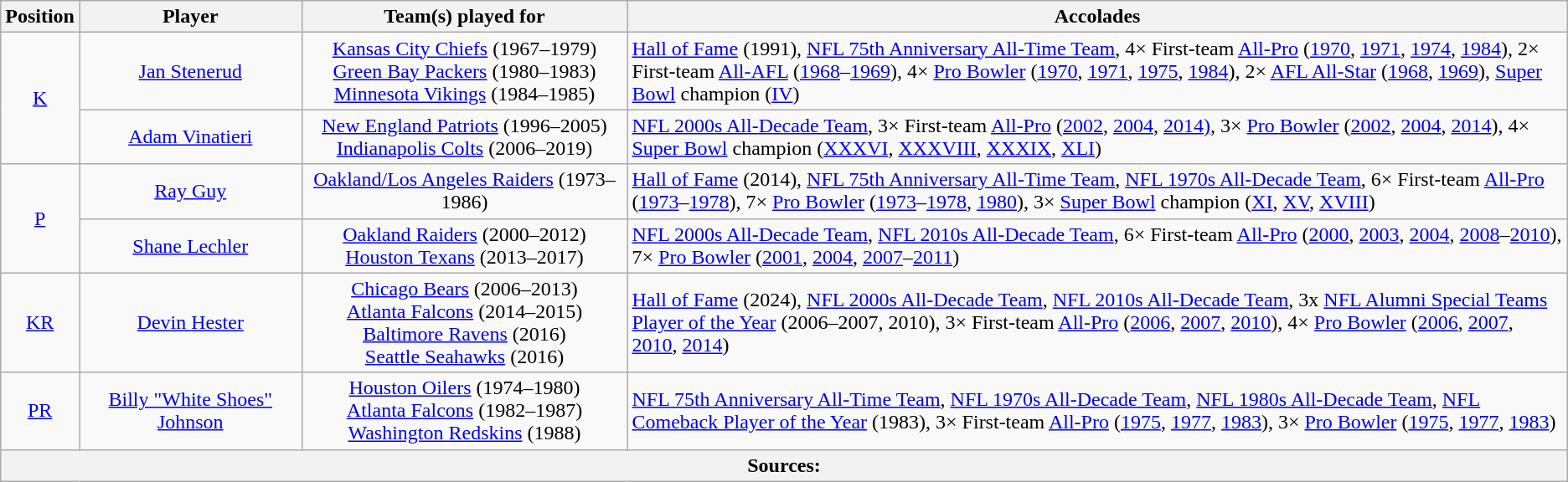<table class="wikitable" style="text-align:center">
<tr>
<th>Position</th>
<th>Player</th>
<th>Team(s) played for</th>
<th style="width: 60%;">Accolades</th>
</tr>
<tr>
<td rowspan=2><a href='#'>K</a></td>
<td><a href='#'>Jan Stenerud</a></td>
<td><a href='#'>Kansas City Chiefs</a> (1967–1979)<br><a href='#'>Green Bay Packers</a> (1980–1983)<br><a href='#'>Minnesota Vikings</a> (1984–1985)</td>
<td style="text-align:left;"><a href='#'>Hall of Fame</a> (1991), <a href='#'>NFL 75th Anniversary All-Time Team</a>, 4× First-team <a href='#'>All-Pro</a> (<a href='#'>1970</a>, <a href='#'>1971</a>, <a href='#'>1974</a>, <a href='#'>1984</a>), 2× First-team <a href='#'>All-AFL</a>  (<a href='#'>1968</a>–<a href='#'>1969</a>), 4× <a href='#'>Pro Bowler</a> (<a href='#'>1970</a>, <a href='#'>1971</a>, <a href='#'>1975</a>, <a href='#'>1984</a>), 2× <a href='#'>AFL All-Star</a> (<a href='#'>1968</a>, <a href='#'>1969</a>), <a href='#'>Super Bowl</a> champion (<a href='#'>IV</a>)</td>
</tr>
<tr>
<td><a href='#'>Adam Vinatieri</a></td>
<td><a href='#'>New England Patriots</a> (1996–2005)<br><a href='#'>Indianapolis Colts</a> (2006–2019)</td>
<td style="text-align:left;"><a href='#'>NFL 2000s All-Decade Team</a>, 3× First-team <a href='#'>All-Pro</a> (<a href='#'>2002</a>, <a href='#'>2004</a>, <a href='#'>2014)</a>, 3× <a href='#'>Pro Bowler</a> (<a href='#'>2002</a>, <a href='#'>2004</a>, <a href='#'>2014</a>), 4× <a href='#'>Super Bowl</a> champion (<a href='#'>XXXVI</a>, <a href='#'>XXXVIII</a>, <a href='#'>XXXIX</a>, <a href='#'>XLI</a>)</td>
</tr>
<tr>
<td rowspan=2><a href='#'>P</a></td>
<td><a href='#'>Ray Guy</a></td>
<td><a href='#'>Oakland/Los Angeles Raiders</a> (1973–1986)</td>
<td style="text-align:left;"><a href='#'>Hall of Fame</a> (2014), <a href='#'>NFL 75th Anniversary All-Time Team</a>, <a href='#'>NFL 1970s All-Decade Team</a>, 6× First-team <a href='#'>All-Pro</a> (<a href='#'>1973</a>–<a href='#'>1978</a>), 7× <a href='#'>Pro Bowler</a> (<a href='#'>1973</a>–<a href='#'>1978</a>, <a href='#'>1980</a>), 3× <a href='#'>Super Bowl</a> champion (<a href='#'>XI</a>, <a href='#'>XV</a>, <a href='#'>XVIII</a>)</td>
</tr>
<tr>
<td><a href='#'>Shane Lechler</a></td>
<td><a href='#'>Oakland Raiders</a> (2000–2012)<br><a href='#'>Houston Texans</a> (2013–2017)</td>
<td style="text-align:left;"><a href='#'>NFL 2000s All-Decade Team</a>, <a href='#'>NFL 2010s All-Decade Team</a>, 6× First-team <a href='#'>All-Pro</a> (<a href='#'>2000</a>, <a href='#'>2003</a>, <a href='#'>2004</a>, <a href='#'>2008</a>–<a href='#'>2010</a>), 7× <a href='#'>Pro Bowler</a> (<a href='#'>2001</a>, <a href='#'>2004</a>, <a href='#'>2007</a>–<a href='#'>2011</a>)</td>
</tr>
<tr>
<td><a href='#'>KR</a></td>
<td><a href='#'>Devin Hester</a></td>
<td><a href='#'>Chicago Bears</a> (2006–2013)<br><a href='#'>Atlanta Falcons</a> (2014–2015)<br><a href='#'>Baltimore Ravens</a> (2016)<br><a href='#'>Seattle Seahawks</a> (2016)</td>
<td style="text-align:left;"><a href='#'>Hall of Fame</a> (2024), <a href='#'>NFL 2000s All-Decade Team</a>, <a href='#'>NFL 2010s All-Decade Team</a>, 3x <a href='#'>NFL Alumni Special Teams Player of the Year</a> (2006–2007, 2010), 3× First-team <a href='#'>All-Pro</a> (<a href='#'>2006</a>, <a href='#'>2007</a>, <a href='#'>2010</a>), 4× <a href='#'>Pro Bowler</a> (<a href='#'>2006</a>, <a href='#'>2007</a>, <a href='#'>2010</a>, <a href='#'>2014</a>)</td>
</tr>
<tr>
<td><a href='#'>PR</a></td>
<td><a href='#'>Billy "White Shoes" Johnson</a></td>
<td><a href='#'>Houston Oilers</a> (1974–1980)<br><a href='#'>Atlanta Falcons</a> (1982–1987)<br><a href='#'>Washington Redskins</a> (1988)</td>
<td style="text-align:left;"><a href='#'>NFL 75th Anniversary All-Time Team</a>, <a href='#'>NFL 1970s All-Decade Team</a>, <a href='#'>NFL 1980s All-Decade Team</a>, <a href='#'>NFL Comeback Player of the Year</a> (1983), 3× First-team <a href='#'>All-Pro</a> (<a href='#'>1975</a>, <a href='#'>1977</a>, <a href='#'>1983</a>), 3× <a href='#'>Pro Bowler</a> (<a href='#'>1975</a>, <a href='#'>1977</a>, <a href='#'>1983</a>)</td>
</tr>
<tr class=sortbottom>
<th scope=row colspan=4><strong>Sources:</strong></th>
</tr>
</table>
